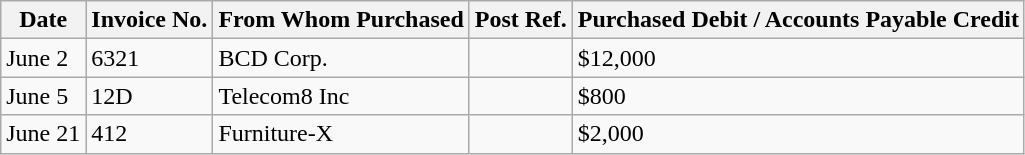<table class="wikitable">
<tr>
<th>Date</th>
<th>Invoice No.</th>
<th>From Whom Purchased</th>
<th>Post Ref.</th>
<th>Purchased Debit / Accounts Payable Credit</th>
</tr>
<tr>
<td>June 2</td>
<td>6321</td>
<td>BCD Corp.</td>
<td></td>
<td>$12,000</td>
</tr>
<tr>
<td>June 5</td>
<td>12D</td>
<td>Telecom8 Inc</td>
<td></td>
<td>$800</td>
</tr>
<tr>
<td>June 21</td>
<td>412</td>
<td>Furniture-X</td>
<td></td>
<td>$2,000</td>
</tr>
</table>
